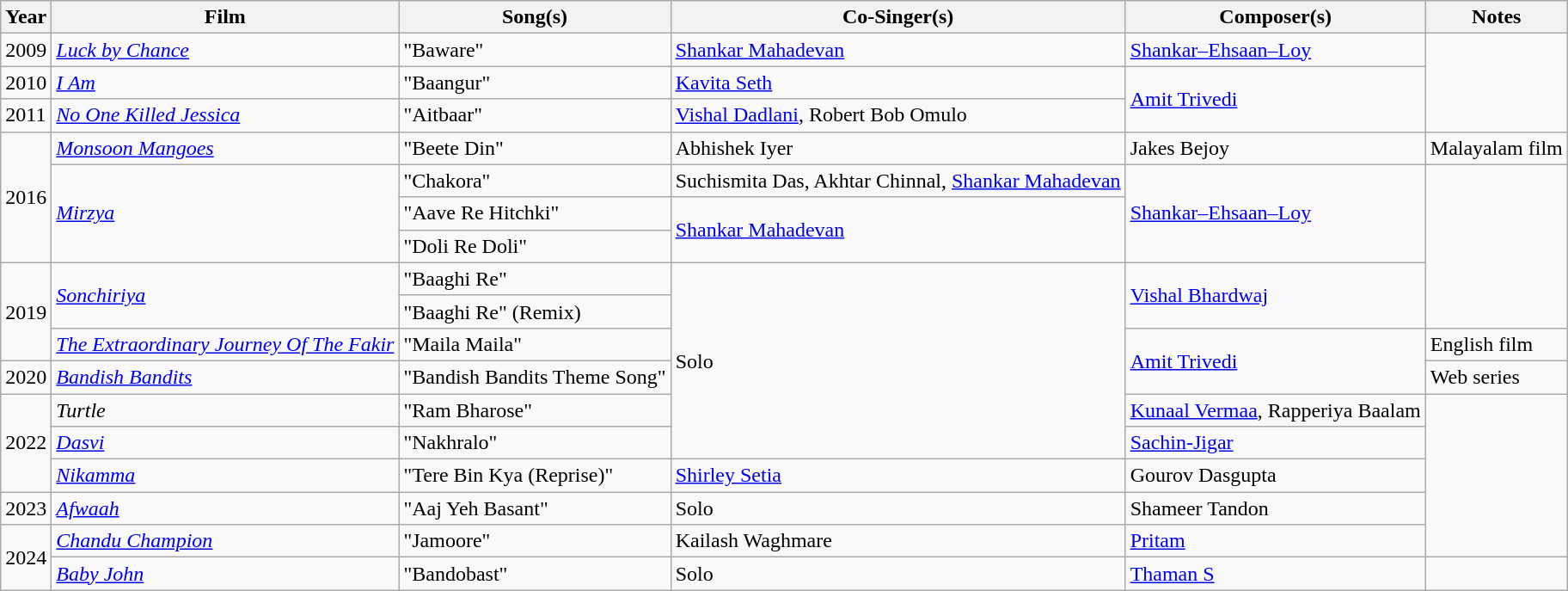<table class="wikitable sortable">
<tr>
<th>Year</th>
<th>Film</th>
<th>Song(s)</th>
<th>Co-Singer(s)</th>
<th>Composer(s)</th>
<th>Notes</th>
</tr>
<tr>
<td>2009</td>
<td><em><a href='#'>Luck by Chance</a></em></td>
<td>"Baware"</td>
<td><a href='#'>Shankar Mahadevan</a></td>
<td><a href='#'>Shankar–Ehsaan–Loy</a></td>
<td rowspan=3></td>
</tr>
<tr>
<td>2010</td>
<td><em><a href='#'>I Am</a></em></td>
<td>"Baangur"</td>
<td><a href='#'>Kavita Seth</a></td>
<td rowspan=2><a href='#'>Amit Trivedi</a></td>
</tr>
<tr>
<td>2011</td>
<td><em><a href='#'>No One Killed Jessica</a></em></td>
<td>"Aitbaar"</td>
<td><a href='#'>Vishal Dadlani</a>, Robert Bob Omulo</td>
</tr>
<tr>
<td rowspan=4>2016</td>
<td><em><a href='#'>Monsoon Mangoes</a></em></td>
<td>"Beete Din"</td>
<td>Abhishek Iyer</td>
<td>Jakes Bejoy</td>
<td>Malayalam film</td>
</tr>
<tr>
<td rowspan="3"><em><a href='#'>Mirzya</a></em></td>
<td>"Chakora"</td>
<td>Suchismita Das, Akhtar Chinnal, <a href='#'>Shankar Mahadevan</a></td>
<td rowspan="3"><a href='#'>Shankar–Ehsaan–Loy</a></td>
<td rowspan=5></td>
</tr>
<tr>
<td>"Aave Re Hitchki"</td>
<td rowspan="2"><a href='#'>Shankar Mahadevan</a></td>
</tr>
<tr>
<td>"Doli Re Doli"</td>
</tr>
<tr>
<td rowspan="3">2019</td>
<td rowspan="2"><em><a href='#'>Sonchiriya</a></em></td>
<td>"Baaghi Re"</td>
<td rowspan="6">Solo</td>
<td rowspan="2"><a href='#'>Vishal Bhardwaj</a></td>
</tr>
<tr>
<td>"Baaghi Re" (Remix)</td>
</tr>
<tr>
<td><em><a href='#'>The Extraordinary Journey Of The Fakir</a></em></td>
<td>"Maila Maila"</td>
<td rowspan=2><a href='#'>Amit Trivedi</a></td>
<td>English film</td>
</tr>
<tr>
<td>2020</td>
<td><em><a href='#'>Bandish Bandits</a></em></td>
<td>"Bandish Bandits Theme Song"</td>
<td>Web series</td>
</tr>
<tr>
<td rowspan=3>2022</td>
<td><em>Turtle</em></td>
<td>"Ram Bharose"</td>
<td><a href='#'>Kunaal Vermaa</a>, Rapperiya Baalam</td>
<td rowspan=5></td>
</tr>
<tr>
<td><em><a href='#'>Dasvi</a></em></td>
<td>"Nakhralo"</td>
<td><a href='#'>Sachin-Jigar</a></td>
</tr>
<tr>
<td><em><a href='#'>Nikamma</a></em></td>
<td>"Tere Bin Kya (Reprise)"</td>
<td><a href='#'>Shirley Setia</a></td>
<td>Gourov Dasgupta</td>
</tr>
<tr>
<td>2023</td>
<td><em><a href='#'>Afwaah</a></em></td>
<td>"Aaj Yeh Basant"</td>
<td>Solo</td>
<td>Shameer Tandon</td>
</tr>
<tr>
<td rowspan=2>2024</td>
<td><em><a href='#'>Chandu Champion</a></em></td>
<td>"Jamoore"</td>
<td>Kailash Waghmare</td>
<td><a href='#'>Pritam</a></td>
</tr>
<tr>
<td><em><a href='#'>Baby John</a></em></td>
<td>"Bandobast"</td>
<td>Solo</td>
<td><a href='#'>Thaman S</a></td>
<td></td>
</tr>
</table>
